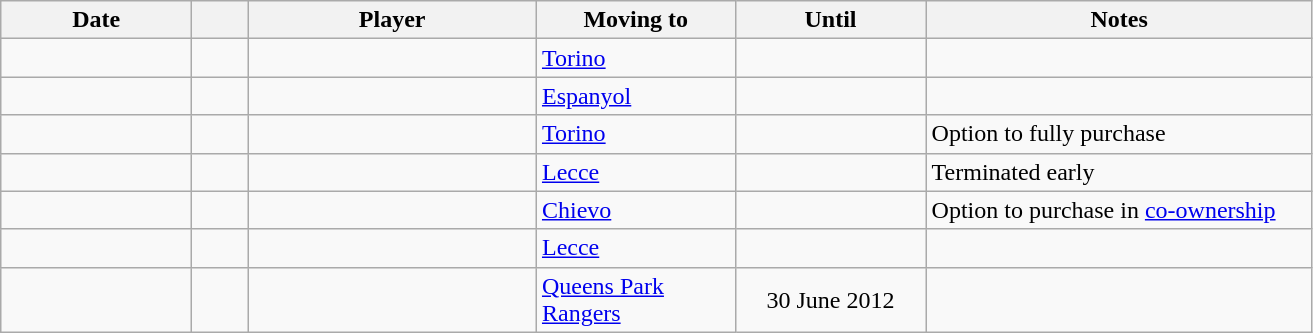<table class="wikitable sortable">
<tr>
<th style="width:120px;">Date</th>
<th style="width:30px;"></th>
<th style="width:185px;">Player</th>
<th style="width:125px;">Moving to</th>
<th style="width:120px;">Until</th>
<th style="width:250px;" class="unsortable">Notes</th>
</tr>
<tr>
<td></td>
<td align=center></td>
<td> </td>
<td> <a href='#'>Torino</a></td>
<td align=center></td>
<td></td>
</tr>
<tr>
<td></td>
<td align=center></td>
<td> </td>
<td> <a href='#'>Espanyol</a></td>
<td align=center></td>
<td></td>
</tr>
<tr>
<td></td>
<td align=center></td>
<td> </td>
<td> <a href='#'>Torino</a></td>
<td align=center></td>
<td>Option to fully purchase</td>
</tr>
<tr>
<td></td>
<td align=center></td>
<td> </td>
<td> <a href='#'>Lecce</a></td>
<td align=center></td>
<td>Terminated early</td>
</tr>
<tr>
<td></td>
<td align=center></td>
<td> </td>
<td> <a href='#'>Chievo</a></td>
<td align=center></td>
<td>Option to purchase in <a href='#'>co-ownership</a></td>
</tr>
<tr>
<td></td>
<td align=center></td>
<td> </td>
<td> <a href='#'>Lecce</a></td>
<td align=center></td>
<td></td>
</tr>
<tr>
<td></td>
<td align=center></td>
<td> </td>
<td> <a href='#'>Queens Park Rangers</a></td>
<td align=center>30 June 2012</td>
<td></td>
</tr>
</table>
